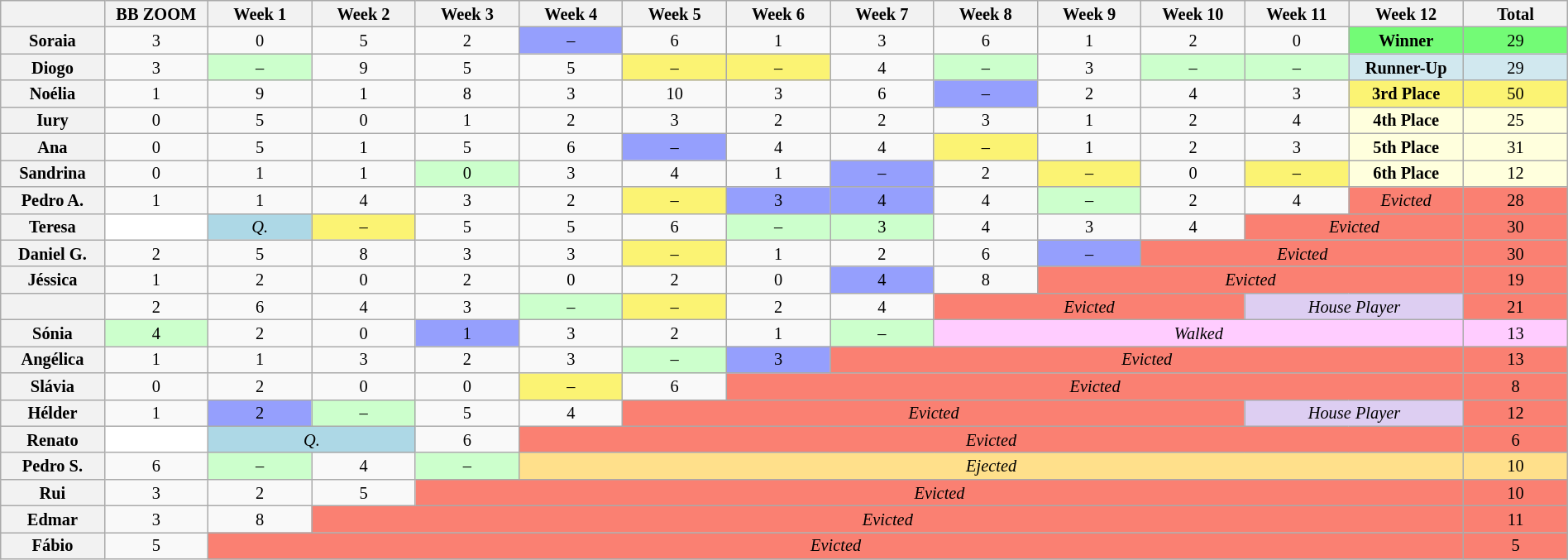<table class="wikitable" style="font-size:85%; text-align:center; line-height:15px; width:100%;">
<tr>
<th style="width: 5%;"></th>
<th style="width: 5%;">BB ZOOM</th>
<th style="width: 5%;">Week 1</th>
<th style="width: 5%;">Week 2</th>
<th style="width: 5%;">Week 3</th>
<th style="width: 5%;">Week 4</th>
<th style="width: 5%;">Week 5</th>
<th style="width: 5%;">Week 6</th>
<th style="width: 5%;">Week 7</th>
<th style="width: 5%;">Week 8</th>
<th style="width: 5%;">Week 9</th>
<th style="width: 5%;">Week 10</th>
<th style="width: 5%;">Week 11</th>
<th style="width: 5%;">Week 12</th>
<th style="width: 5%;">Total</th>
</tr>
<tr>
<th>Soraia</th>
<td>3</td>
<td>0</td>
<td>5</td>
<td>2</td>
<td style="background-color: #959FFD;">–</td>
<td>6</td>
<td>1</td>
<td>3</td>
<td>6</td>
<td>1</td>
<td>2</td>
<td>0</td>
<td style="background-color:#73fb76"><strong>Winner</strong></td>
<td style="background-color:#73fb76">29</td>
</tr>
<tr>
<th>Diogo</th>
<td>3</td>
<td style="background-color: #cfc;">–</td>
<td>9</td>
<td>5</td>
<td>5</td>
<td style="background-color:#FBF373">–</td>
<td style="background-color:#FBF373">–</td>
<td>4</td>
<td style="background-color: #cfc;">–</td>
<td>3</td>
<td style="background-color: #cfc;">–</td>
<td style="background-color: #cfc;">–</td>
<td style="background-color:#d1e8ef" nowrap><strong>Runner-Up</strong></td>
<td style="background-color:#d1e8ef">29</td>
</tr>
<tr>
<th>Noélia</th>
<td>1</td>
<td>9</td>
<td>1</td>
<td>8</td>
<td>3</td>
<td>10</td>
<td>3</td>
<td>6</td>
<td style="background-color: #959FFD;">–</td>
<td>2</td>
<td>4</td>
<td>3</td>
<td style="background-color:#FBF373"><strong>3rd Place</strong></td>
<td style="background-color:#FBF373">50</td>
</tr>
<tr>
<th>Iury</th>
<td>0</td>
<td>5</td>
<td>0</td>
<td>1</td>
<td>2</td>
<td>3</td>
<td>2</td>
<td>2</td>
<td>3</td>
<td>1</td>
<td>2</td>
<td>4</td>
<td style="background-color:#FFFFDD"><strong>4th Place</strong></td>
<td style="background-color:#FFFFDD">25</td>
</tr>
<tr>
<th>Ana</th>
<td>0</td>
<td>5</td>
<td>1</td>
<td>5</td>
<td>6</td>
<td style="background-color: #959FFD;">–</td>
<td>4</td>
<td>4</td>
<td style="background-color:#FBF373">–</td>
<td>1</td>
<td>2</td>
<td>3</td>
<td style="background-color:#FFFFDD"><strong>5th Place</strong></td>
<td style="background-color:#FFFFDD">31</td>
</tr>
<tr>
<th>Sandrina</th>
<td>0</td>
<td>1</td>
<td>1</td>
<td style="background-color: #cfc;">0</td>
<td>3</td>
<td>4</td>
<td>1</td>
<td style="background-color: #959FFD;">–</td>
<td>2</td>
<td style="background-color:#FBF373">–</td>
<td>0</td>
<td style="background-color:#FBF373">–</td>
<td style="background-color:#FFFFDD"><strong>6th Place</strong></td>
<td style="background-color:#FFFFDD">12</td>
</tr>
<tr>
<th>Pedro A.</th>
<td>1</td>
<td>1</td>
<td>4</td>
<td>3</td>
<td>2</td>
<td style="background-color:#FBF373">–</td>
<td style="background-color: #959FFD;">3</td>
<td style="background-color: #959FFD;">4</td>
<td>4</td>
<td style="background-color: #cfc;">–</td>
<td>2</td>
<td>4</td>
<td style="background-color: salmon"><em>Evicted</em></td>
<td style="background-color: salmon">28</td>
</tr>
<tr>
<th>Teresa</th>
<td style="background-color:white;"></td>
<td style="background-color:lightblue;"><em>Q.</em></td>
<td style="background-color:#FBF373">–</td>
<td>5</td>
<td>5</td>
<td>6</td>
<td style="background-color: #cfc;">–</td>
<td style="background-color: #cfc;">3</td>
<td>4</td>
<td>3</td>
<td>4</td>
<td colspan="2" style="background-color: salmon"><em>Evicted</em></td>
<td style="background-color: salmon">30</td>
</tr>
<tr>
<th>Daniel G.</th>
<td>2</td>
<td>5</td>
<td>8</td>
<td>3</td>
<td>3</td>
<td style="background-color:#FBF373">–</td>
<td>1</td>
<td>2</td>
<td>6</td>
<td style="background-color: #959FFD;">–</td>
<td colspan="3" style="background-color: salmon"><em>Evicted</em></td>
<td style="background-color: salmon">30</td>
</tr>
<tr>
<th>Jéssica</th>
<td>1</td>
<td>2</td>
<td>0</td>
<td>2</td>
<td>0</td>
<td>2</td>
<td>0</td>
<td style="background-color: #959FFD;">4</td>
<td>8</td>
<td colspan="4" style="background-color: salmon"><em>Evicted</em></td>
<td style="background-color: salmon">19</td>
</tr>
<tr>
<th></th>
<td>2</td>
<td>6</td>
<td>4</td>
<td>3</td>
<td style="background-color: #cfc;">–</td>
<td style="background-color:#FBF373">–</td>
<td>2</td>
<td>4</td>
<td colspan="3" style="background-color: salmon"><em>Evicted</em></td>
<td colspan="2" style="background:#DDCEF2"><em>House Player</em></td>
<td style="background-color: salmon">21</td>
</tr>
<tr>
<th>Sónia</th>
<td style="background-color: #cfc;">4</td>
<td>2</td>
<td>0</td>
<td style="background-color: #959FFD;">1</td>
<td>3</td>
<td>2</td>
<td>1</td>
<td style="background-color: #cfc;">–</td>
<td colspan="5" style="background-color: #FCF"><em>Walked</em></td>
<td style="background-color: #FCF">13</td>
</tr>
<tr>
<th>Angélica</th>
<td>1</td>
<td>1</td>
<td>3</td>
<td>2</td>
<td>3</td>
<td style="background-color: #cfc;">–</td>
<td style="background-color: #959FFD;">3</td>
<td colspan="6" style="background-color: salmon"><em>Evicted</em></td>
<td style="background-color: salmon">13</td>
</tr>
<tr>
<th>Slávia</th>
<td>0</td>
<td>2</td>
<td>0</td>
<td>0</td>
<td style="background-color:#FBF373">–</td>
<td>6</td>
<td colspan="7" style="background-color: salmon"><em>Evicted</em></td>
<td style="background-color: salmon">8</td>
</tr>
<tr>
<th>Hélder</th>
<td>1</td>
<td style="background-color: #959FFD;">2</td>
<td style="background-color: #cfc;">–</td>
<td>5</td>
<td>4</td>
<td colspan="6" style="background-color: salmon"><em>Evicted</em></td>
<td colspan="2" style="background:#DDCEF2"><em>House Player</em></td>
<td style="background-color: salmon">12</td>
</tr>
<tr>
<th>Renato</th>
<td style="background-color:white;"></td>
<td colspan="2" style="background-color:lightblue;"><em>Q.</em></td>
<td>6</td>
<td colspan="9" style="background-color: salmon"><em>Evicted</em></td>
<td style="background-color: salmon">6</td>
</tr>
<tr>
<th>Pedro S.</th>
<td>6</td>
<td style="background-color: #cfc;">–</td>
<td>4</td>
<td style="background-color: #cfc;">–</td>
<td colspan="9" style="background-color: #FFE08B"><em>Ejected</em></td>
<td style="background-color: #FFE08B">10</td>
</tr>
<tr>
<th>Rui</th>
<td>3</td>
<td>2</td>
<td>5</td>
<td colspan="10" style="background-color: salmon"><em>Evicted</em></td>
<td style="background-color: salmon">10</td>
</tr>
<tr>
<th>Edmar</th>
<td>3</td>
<td>8</td>
<td colspan="11" style="background-color: salmon"><em>Evicted</em></td>
<td style="background-color: salmon">11</td>
</tr>
<tr>
<th>Fábio</th>
<td>5</td>
<td colspan="12" style="background-color: salmon"><em>Evicted</em></td>
<td style="background-color: salmon">5</td>
</tr>
</table>
